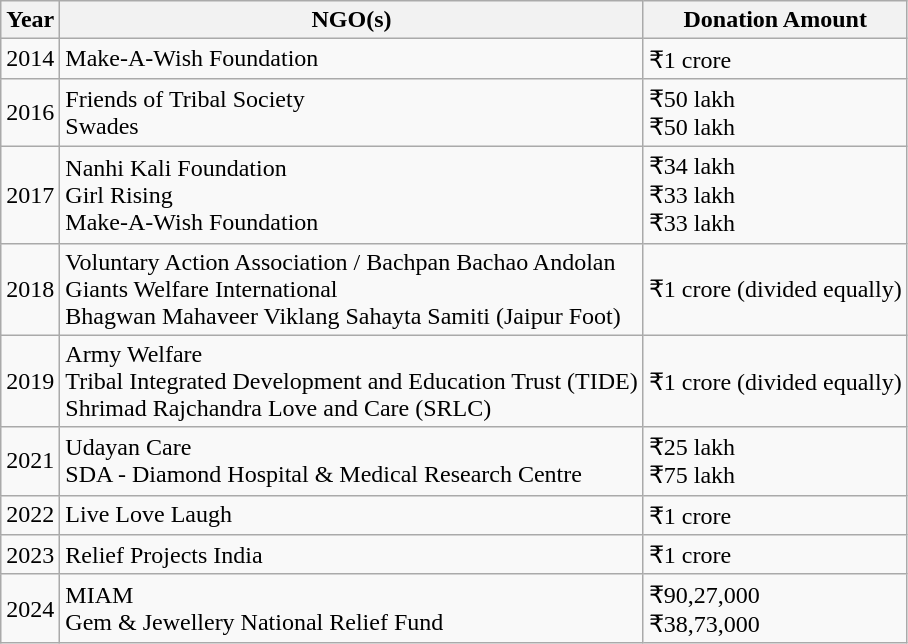<table class="wikitable">
<tr>
<th>Year</th>
<th>NGO(s)</th>
<th>Donation Amount</th>
</tr>
<tr>
<td>2014</td>
<td>Make-A-Wish Foundation</td>
<td>₹1 crore</td>
</tr>
<tr>
<td>2016</td>
<td>Friends of Tribal Society<br>Swades</td>
<td>₹50 lakh<br>₹50 lakh</td>
</tr>
<tr>
<td>2017</td>
<td>Nanhi Kali Foundation<br>Girl Rising<br>Make-A-Wish Foundation</td>
<td>₹34 lakh<br>₹33 lakh<br>₹33 lakh</td>
</tr>
<tr>
<td>2018</td>
<td>Voluntary Action Association / Bachpan Bachao Andolan<br>Giants Welfare International<br>Bhagwan Mahaveer Viklang Sahayta Samiti (Jaipur Foot)</td>
<td>₹1 crore (divided equally)</td>
</tr>
<tr>
<td>2019</td>
<td>Army Welfare<br>Tribal Integrated Development and Education Trust (TIDE)<br>Shrimad Rajchandra Love and Care (SRLC)</td>
<td>₹1 crore (divided equally)</td>
</tr>
<tr>
<td>2021</td>
<td>Udayan Care<br>SDA - Diamond Hospital & Medical Research Centre</td>
<td>₹25 lakh<br>₹75 lakh</td>
</tr>
<tr>
<td>2022</td>
<td>Live Love Laugh</td>
<td>₹1 crore</td>
</tr>
<tr>
<td>2023</td>
<td>Relief Projects India</td>
<td>₹1 crore</td>
</tr>
<tr>
<td>2024</td>
<td>MIAM<br>Gem & Jewellery National Relief Fund</td>
<td>₹90,27,000<br>₹38,73,000</td>
</tr>
</table>
